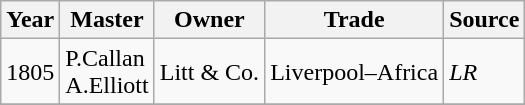<table class=" wikitable">
<tr>
<th>Year</th>
<th>Master</th>
<th>Owner</th>
<th>Trade</th>
<th>Source</th>
</tr>
<tr>
<td>1805</td>
<td>P.Callan<br>A.Elliott</td>
<td>Litt & Co.</td>
<td>Liverpool–Africa</td>
<td><em>LR</em></td>
</tr>
<tr>
</tr>
</table>
